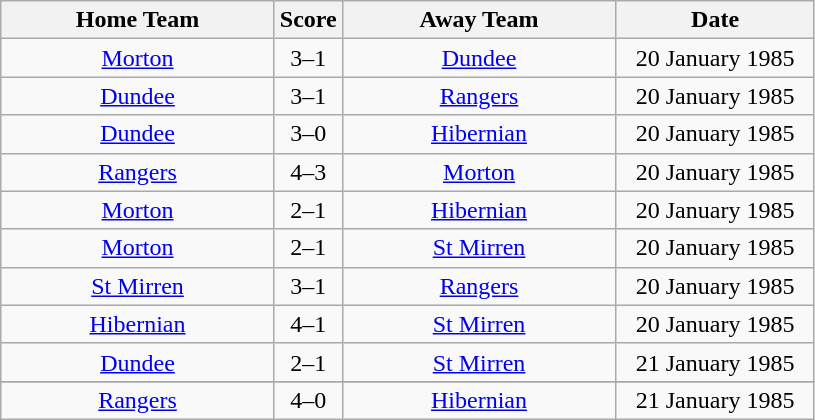<table class="wikitable" style="text-align:center;">
<tr>
<th width=175>Home Team</th>
<th width=20>Score</th>
<th width=175>Away Team</th>
<th width= 125>Date</th>
</tr>
<tr>
<td><a href='#'>Morton</a></td>
<td>3–1</td>
<td><a href='#'>Dundee</a></td>
<td>20 January 1985</td>
</tr>
<tr>
<td><a href='#'>Dundee</a></td>
<td>3–1</td>
<td><a href='#'>Rangers</a></td>
<td>20 January 1985</td>
</tr>
<tr>
<td><a href='#'>Dundee</a></td>
<td>3–0</td>
<td><a href='#'>Hibernian</a></td>
<td>20 January 1985</td>
</tr>
<tr>
<td><a href='#'>Rangers</a></td>
<td>4–3</td>
<td><a href='#'>Morton</a></td>
<td>20 January 1985</td>
</tr>
<tr>
<td><a href='#'>Morton</a></td>
<td>2–1</td>
<td><a href='#'>Hibernian</a></td>
<td>20 January 1985</td>
</tr>
<tr>
<td><a href='#'>Morton</a></td>
<td>2–1</td>
<td><a href='#'>St Mirren</a></td>
<td>20 January 1985</td>
</tr>
<tr>
<td><a href='#'>St Mirren</a></td>
<td>3–1</td>
<td><a href='#'>Rangers</a></td>
<td>20 January 1985</td>
</tr>
<tr>
<td><a href='#'>Hibernian</a></td>
<td>4–1</td>
<td><a href='#'>St Mirren</a></td>
<td>20 January 1985</td>
</tr>
<tr>
<td><a href='#'>Dundee</a></td>
<td>2–1</td>
<td><a href='#'>St Mirren</a></td>
<td>21 January 1985</td>
</tr>
<tr>
</tr>
<tr>
<td><a href='#'>Rangers</a></td>
<td>4–0</td>
<td><a href='#'>Hibernian</a></td>
<td>21 January 1985</td>
</tr>
</table>
